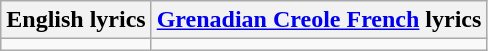<table class="wikitable">
<tr>
<th>English lyrics</th>
<th><a href='#'>Grenadian Creole French</a> lyrics</th>
</tr>
<tr style="vertical-align:top; white-space:nowrap;">
<td></td>
<td></td>
</tr>
</table>
